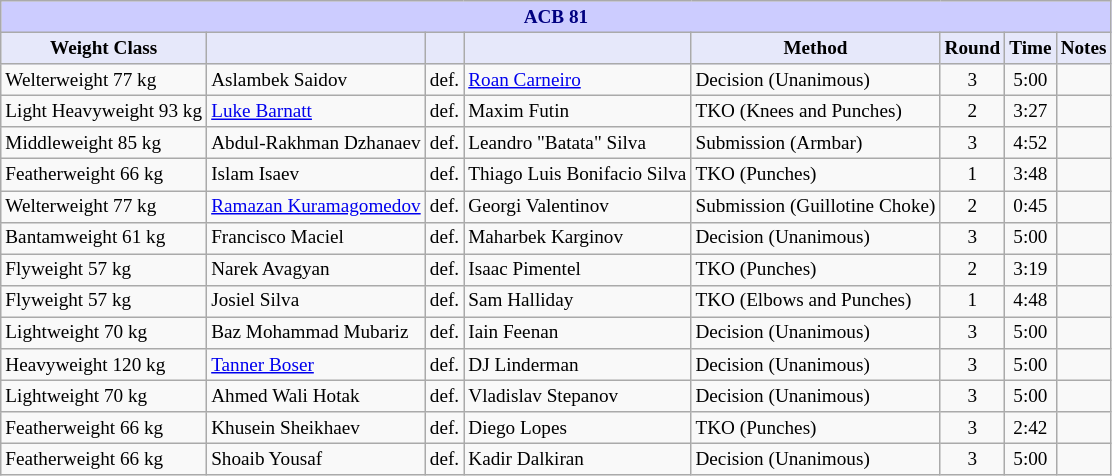<table class="wikitable" style="font-size: 80%;">
<tr>
<th colspan="8" style="background-color: #ccf; color: #000080; text-align: center;"><strong>ACB 81</strong></th>
</tr>
<tr>
<th colspan="1" style="background-color: #E6E8FA; color: #000000; text-align: center;">Weight Class</th>
<th colspan="1" style="background-color: #E6E8FA; color: #000000; text-align: center;"></th>
<th colspan="1" style="background-color: #E6E8FA; color: #000000; text-align: center;"></th>
<th colspan="1" style="background-color: #E6E8FA; color: #000000; text-align: center;"></th>
<th colspan="1" style="background-color: #E6E8FA; color: #000000; text-align: center;">Method</th>
<th colspan="1" style="background-color: #E6E8FA; color: #000000; text-align: center;">Round</th>
<th colspan="1" style="background-color: #E6E8FA; color: #000000; text-align: center;">Time</th>
<th colspan="1" style="background-color: #E6E8FA; color: #000000; text-align: center;">Notes</th>
</tr>
<tr>
<td>Welterweight 77 kg</td>
<td> Aslambek Saidov</td>
<td>def.</td>
<td> <a href='#'>Roan Carneiro</a></td>
<td>Decision (Unanimous)</td>
<td align=center>3</td>
<td align=center>5:00</td>
<td></td>
</tr>
<tr>
<td>Light Heavyweight 93 kg</td>
<td> <a href='#'>Luke Barnatt</a></td>
<td>def.</td>
<td> Maxim Futin</td>
<td>TKO (Knees and Punches)</td>
<td align=center>2</td>
<td align=center>3:27</td>
<td></td>
</tr>
<tr>
<td>Middleweight 85 kg</td>
<td> Abdul-Rakhman Dzhanaev</td>
<td>def.</td>
<td> Leandro "Batata" Silva</td>
<td>Submission (Armbar)</td>
<td align=center>3</td>
<td align=center>4:52</td>
<td></td>
</tr>
<tr>
<td>Featherweight 66 kg</td>
<td> Islam Isaev</td>
<td>def.</td>
<td> Thiago Luis Bonifacio Silva</td>
<td>TKO (Punches)</td>
<td align=center>1</td>
<td align=center>3:48</td>
<td></td>
</tr>
<tr>
<td>Welterweight 77 kg</td>
<td> <a href='#'>Ramazan Kuramagomedov</a></td>
<td>def.</td>
<td> Georgi Valentinov</td>
<td>Submission (Guillotine Choke)</td>
<td align=center>2</td>
<td align=center>0:45</td>
<td></td>
</tr>
<tr>
<td>Bantamweight 61 kg</td>
<td> Francisco Maciel</td>
<td>def.</td>
<td> Maharbek Karginov</td>
<td>Decision (Unanimous)</td>
<td align=center>3</td>
<td align=center>5:00</td>
<td></td>
</tr>
<tr>
<td>Flyweight 57 kg</td>
<td> Narek Avagyan</td>
<td>def.</td>
<td> Isaac Pimentel</td>
<td>TKO (Punches)</td>
<td align=center>2</td>
<td align=center>3:19</td>
<td></td>
</tr>
<tr>
<td>Flyweight 57 kg</td>
<td> Josiel Silva</td>
<td>def.</td>
<td> Sam Halliday</td>
<td>TKO (Elbows and Punches)</td>
<td align=center>1</td>
<td align=center>4:48</td>
<td></td>
</tr>
<tr>
<td>Lightweight 70 kg</td>
<td> Baz Mohammad Mubariz</td>
<td>def.</td>
<td> Iain Feenan</td>
<td>Decision (Unanimous)</td>
<td align=center>3</td>
<td align=center>5:00</td>
<td></td>
</tr>
<tr>
<td>Heavyweight 120 kg</td>
<td> <a href='#'>Tanner Boser</a></td>
<td>def.</td>
<td> DJ Linderman</td>
<td>Decision (Unanimous)</td>
<td align=center>3</td>
<td align=center>5:00</td>
<td></td>
</tr>
<tr>
<td>Lightweight 70 kg</td>
<td> Ahmed Wali Hotak</td>
<td>def.</td>
<td> Vladislav Stepanov</td>
<td>Decision (Unanimous)</td>
<td align=center>3</td>
<td align=center>5:00</td>
<td></td>
</tr>
<tr>
<td>Featherweight 66 kg</td>
<td> Khusein Sheikhaev</td>
<td>def.</td>
<td> Diego Lopes</td>
<td>TKO (Punches)</td>
<td align=center>3</td>
<td align=center>2:42</td>
<td></td>
</tr>
<tr>
<td>Featherweight 66 kg</td>
<td> Shoaib Yousaf</td>
<td>def.</td>
<td> Kadir Dalkiran</td>
<td>Decision (Unanimous)</td>
<td align=center>3</td>
<td align=center>5:00</td>
<td></td>
</tr>
</table>
